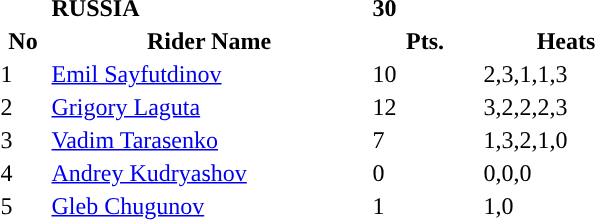<table class="toccolours">
<tr>
<td></td>
<td><strong>RUSSIA</strong></td>
<td><strong>30</strong></td>
</tr>
<tr style="background-color:">
<th width=30px>No</th>
<th width=210px>Rider Name</th>
<th width=70px>Pts.</th>
<th width=110px>Heats</th>
</tr>
<tr style="background-color:">
<td>1</td>
<td><a href='#'>Emil Sayfutdinov</a></td>
<td>10</td>
<td>2,3,1,1,3</td>
</tr>
<tr style="background-color:">
<td>2</td>
<td><a href='#'>Grigory Laguta</a></td>
<td>12</td>
<td>3,2,2,2,3</td>
</tr>
<tr style="background-color:">
<td>3</td>
<td><a href='#'>Vadim Tarasenko</a></td>
<td>7</td>
<td>1,3,2,1,0</td>
</tr>
<tr style="background-color:">
<td>4</td>
<td><a href='#'>Andrey Kudryashov</a></td>
<td>0</td>
<td>0,0,0</td>
</tr>
<tr style="background-color:">
<td>5</td>
<td><a href='#'>Gleb Chugunov</a></td>
<td>1</td>
<td>1,0</td>
</tr>
</table>
